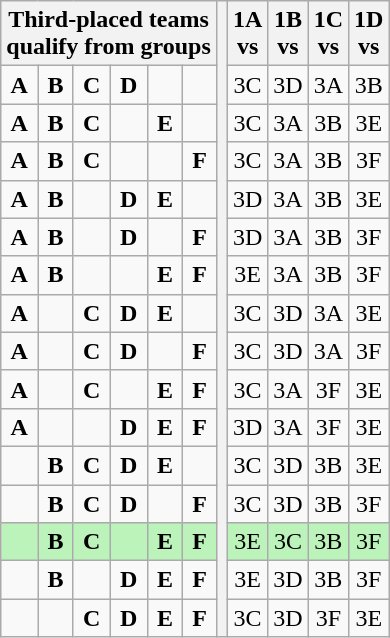<table class="wikitable" style="text-align:center">
<tr>
<th colspan=6>Third-placed teams<br>qualify from groups</th>
<th rowspan=16></th>
<th>1A<br>vs</th>
<th>1B<br>vs</th>
<th>1C<br>vs</th>
<th>1D<br>vs</th>
</tr>
<tr>
<td><strong>A</strong></td>
<td><strong>B</strong></td>
<td><strong>C</strong></td>
<td><strong>D</strong></td>
<td></td>
<td></td>
<td>3C</td>
<td>3D</td>
<td>3A</td>
<td>3B</td>
</tr>
<tr>
<td><strong>A</strong></td>
<td><strong>B</strong></td>
<td><strong>C</strong></td>
<td></td>
<td><strong>E</strong></td>
<td></td>
<td>3C</td>
<td>3A</td>
<td>3B</td>
<td>3E</td>
</tr>
<tr>
<td><strong>A</strong></td>
<td><strong>B</strong></td>
<td><strong>C</strong></td>
<td></td>
<td></td>
<td><strong>F</strong></td>
<td>3C</td>
<td>3A</td>
<td>3B</td>
<td>3F</td>
</tr>
<tr>
<td><strong>A</strong></td>
<td><strong>B</strong></td>
<td></td>
<td><strong>D</strong></td>
<td><strong>E</strong></td>
<td></td>
<td>3D</td>
<td>3A</td>
<td>3B</td>
<td>3E</td>
</tr>
<tr>
<td><strong>A</strong></td>
<td><strong>B</strong></td>
<td></td>
<td><strong>D</strong></td>
<td></td>
<td><strong>F</strong></td>
<td>3D</td>
<td>3A</td>
<td>3B</td>
<td>3F</td>
</tr>
<tr>
<td><strong>A</strong></td>
<td><strong>B</strong></td>
<td></td>
<td></td>
<td><strong>E</strong></td>
<td><strong>F</strong></td>
<td>3E</td>
<td>3A</td>
<td>3B</td>
<td>3F</td>
</tr>
<tr>
<td><strong>A</strong></td>
<td></td>
<td><strong>C</strong></td>
<td><strong>D</strong></td>
<td><strong>E</strong></td>
<td></td>
<td>3C</td>
<td>3D</td>
<td>3A</td>
<td>3E</td>
</tr>
<tr>
<td><strong>A</strong></td>
<td></td>
<td><strong>C</strong></td>
<td><strong>D</strong></td>
<td></td>
<td><strong>F</strong></td>
<td>3C</td>
<td>3D</td>
<td>3A</td>
<td>3F</td>
</tr>
<tr>
<td><strong>A</strong></td>
<td></td>
<td><strong>C</strong></td>
<td></td>
<td><strong>E</strong></td>
<td><strong>F</strong></td>
<td>3C</td>
<td>3A</td>
<td>3F</td>
<td>3E</td>
</tr>
<tr>
<td><strong>A</strong></td>
<td></td>
<td></td>
<td><strong>D</strong></td>
<td><strong>E</strong></td>
<td><strong>F</strong></td>
<td>3D</td>
<td>3A</td>
<td>3F</td>
<td>3E</td>
</tr>
<tr>
<td></td>
<td><strong>B</strong></td>
<td><strong>C</strong></td>
<td><strong>D</strong></td>
<td><strong>E</strong></td>
<td></td>
<td>3C</td>
<td>3D</td>
<td>3B</td>
<td>3E</td>
</tr>
<tr>
<td></td>
<td><strong>B</strong></td>
<td><strong>C</strong></td>
<td><strong>D</strong></td>
<td></td>
<td><strong>F</strong></td>
<td>3C</td>
<td>3D</td>
<td>3B</td>
<td>3F</td>
</tr>
<tr style="background:#BBF3BB;">
<td></td>
<td><strong>B</strong></td>
<td><strong>C</strong></td>
<td></td>
<td><strong>E</strong></td>
<td><strong>F</strong></td>
<td>3E</td>
<td>3C</td>
<td>3B</td>
<td>3F</td>
</tr>
<tr>
<td></td>
<td><strong>B</strong></td>
<td></td>
<td><strong>D</strong></td>
<td><strong>E</strong></td>
<td><strong>F</strong></td>
<td>3E</td>
<td>3D</td>
<td>3B</td>
<td>3F</td>
</tr>
<tr>
<td></td>
<td></td>
<td><strong>C</strong></td>
<td><strong>D</strong></td>
<td><strong>E</strong></td>
<td><strong>F</strong></td>
<td>3C</td>
<td>3D</td>
<td>3F</td>
<td>3E</td>
</tr>
</table>
